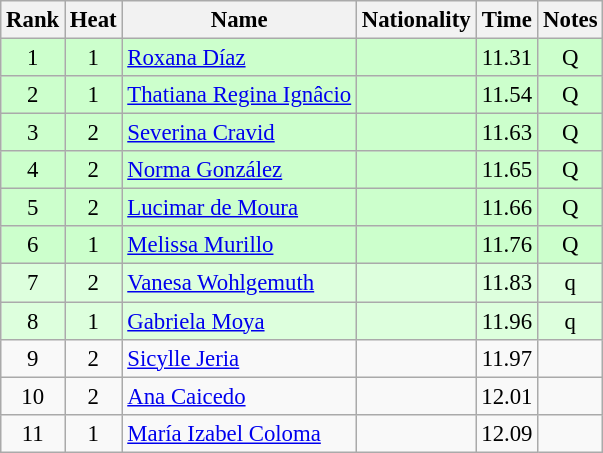<table class="wikitable sortable" style="text-align:center;font-size:95%">
<tr>
<th>Rank</th>
<th>Heat</th>
<th>Name</th>
<th>Nationality</th>
<th>Time</th>
<th>Notes</th>
</tr>
<tr bgcolor=ccffcc>
<td>1</td>
<td>1</td>
<td align=left><a href='#'>Roxana Díaz</a></td>
<td align=left></td>
<td>11.31</td>
<td>Q</td>
</tr>
<tr bgcolor=ccffcc>
<td>2</td>
<td>1</td>
<td align=left><a href='#'>Thatiana Regina Ignâcio</a></td>
<td align=left></td>
<td>11.54</td>
<td>Q</td>
</tr>
<tr bgcolor=ccffcc>
<td>3</td>
<td>2</td>
<td align=left><a href='#'>Severina Cravid</a></td>
<td align=left></td>
<td>11.63</td>
<td>Q</td>
</tr>
<tr bgcolor=ccffcc>
<td>4</td>
<td>2</td>
<td align=left><a href='#'>Norma González</a></td>
<td align=left></td>
<td>11.65</td>
<td>Q</td>
</tr>
<tr bgcolor=ccffcc>
<td>5</td>
<td>2</td>
<td align=left><a href='#'>Lucimar de Moura</a></td>
<td align=left></td>
<td>11.66</td>
<td>Q</td>
</tr>
<tr bgcolor=ccffcc>
<td>6</td>
<td>1</td>
<td align=left><a href='#'>Melissa Murillo</a></td>
<td align=left></td>
<td>11.76</td>
<td>Q</td>
</tr>
<tr bgcolor=ddffdd>
<td>7</td>
<td>2</td>
<td align=left><a href='#'>Vanesa Wohlgemuth</a></td>
<td align=left></td>
<td>11.83</td>
<td>q</td>
</tr>
<tr bgcolor=ddffdd>
<td>8</td>
<td>1</td>
<td align=left><a href='#'>Gabriela Moya</a></td>
<td align=left></td>
<td>11.96</td>
<td>q</td>
</tr>
<tr>
<td>9</td>
<td>2</td>
<td align=left><a href='#'>Sicylle Jeria</a></td>
<td align=left></td>
<td>11.97</td>
<td></td>
</tr>
<tr>
<td>10</td>
<td>2</td>
<td align=left><a href='#'>Ana Caicedo</a></td>
<td align=left></td>
<td>12.01</td>
<td></td>
</tr>
<tr>
<td>11</td>
<td>1</td>
<td align=left><a href='#'>María Izabel Coloma</a></td>
<td align=left></td>
<td>12.09</td>
<td></td>
</tr>
</table>
